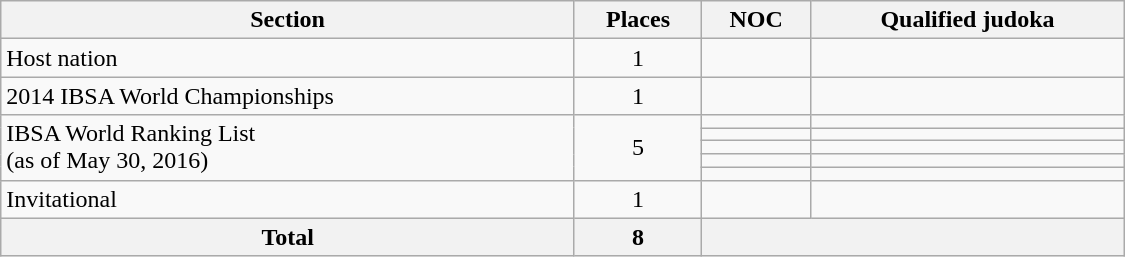<table class="wikitable"  width=750>
<tr>
<th>Section</th>
<th>Places</th>
<th>NOC</th>
<th>Qualified judoka</th>
</tr>
<tr>
<td>Host nation</td>
<td align=center>1</td>
<td></td>
<td></td>
</tr>
<tr>
<td>2014 IBSA World Championships</td>
<td align=center>1</td>
<td></td>
<td></td>
</tr>
<tr>
<td rowspan=5>IBSA World Ranking List<br>(as of May 30, 2016)</td>
<td rowspan=5 align=center>5</td>
<td></td>
<td></td>
</tr>
<tr>
<td></td>
<td></td>
</tr>
<tr>
<td></td>
<td></td>
</tr>
<tr>
<td></td>
<td></td>
</tr>
<tr>
<td></td>
<td></td>
</tr>
<tr>
<td>Invitational</td>
<td align=center>1</td>
<td></td>
<td></td>
</tr>
<tr>
<th>Total</th>
<th>8</th>
<th colspan=2></th>
</tr>
</table>
